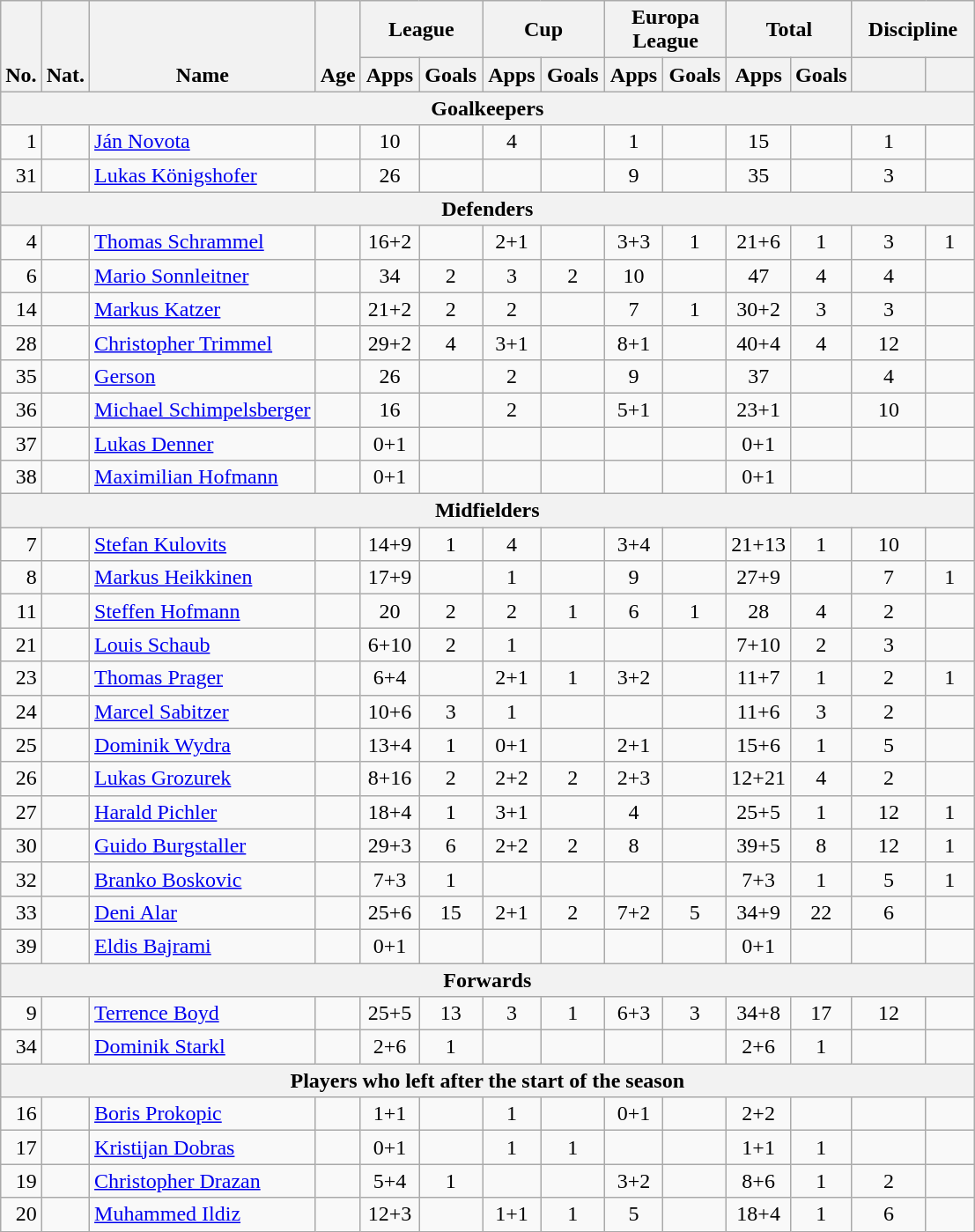<table class="wikitable" style="text-align:center">
<tr>
<th rowspan=2 valign="bottom">No.</th>
<th rowspan=2 valign="bottom">Nat.</th>
<th rowspan=2 valign="bottom">Name</th>
<th rowspan=2 valign="bottom">Age</th>
<th colspan=2 width="85">League</th>
<th colspan=2 width="85">Cup</th>
<th colspan=2 width="85">Europa League</th>
<th colspan=2 width="85">Total</th>
<th colspan=2 width="85">Discipline</th>
</tr>
<tr>
<th>Apps</th>
<th>Goals</th>
<th>Apps</th>
<th>Goals</th>
<th>Apps</th>
<th>Goals</th>
<th>Apps</th>
<th>Goals</th>
<th></th>
<th></th>
</tr>
<tr>
<th colspan=20>Goalkeepers</th>
</tr>
<tr>
<td align=right>1</td>
<td></td>
<td align=left><a href='#'>Ján Novota</a></td>
<td></td>
<td>10</td>
<td></td>
<td>4</td>
<td></td>
<td>1</td>
<td></td>
<td>15</td>
<td></td>
<td>1</td>
<td></td>
</tr>
<tr>
<td align=right>31</td>
<td></td>
<td align=left><a href='#'>Lukas Königshofer</a></td>
<td></td>
<td>26</td>
<td></td>
<td></td>
<td></td>
<td>9</td>
<td></td>
<td>35</td>
<td></td>
<td>3</td>
<td></td>
</tr>
<tr>
<th colspan=20>Defenders</th>
</tr>
<tr>
<td align=right>4</td>
<td></td>
<td align=left><a href='#'>Thomas Schrammel</a></td>
<td></td>
<td>16+2</td>
<td></td>
<td>2+1</td>
<td></td>
<td>3+3</td>
<td>1</td>
<td>21+6</td>
<td>1</td>
<td>3</td>
<td>1</td>
</tr>
<tr>
<td align=right>6</td>
<td></td>
<td align=left><a href='#'>Mario Sonnleitner</a></td>
<td></td>
<td>34</td>
<td>2</td>
<td>3</td>
<td>2</td>
<td>10</td>
<td></td>
<td>47</td>
<td>4</td>
<td>4</td>
<td></td>
</tr>
<tr>
<td align=right>14</td>
<td></td>
<td align=left><a href='#'>Markus Katzer</a></td>
<td></td>
<td>21+2</td>
<td>2</td>
<td>2</td>
<td></td>
<td>7</td>
<td>1</td>
<td>30+2</td>
<td>3</td>
<td>3</td>
<td></td>
</tr>
<tr>
<td align=right>28</td>
<td></td>
<td align=left><a href='#'>Christopher Trimmel</a></td>
<td></td>
<td>29+2</td>
<td>4</td>
<td>3+1</td>
<td></td>
<td>8+1</td>
<td></td>
<td>40+4</td>
<td>4</td>
<td>12</td>
<td></td>
</tr>
<tr>
<td align=right>35</td>
<td></td>
<td align=left><a href='#'>Gerson</a></td>
<td></td>
<td>26</td>
<td></td>
<td>2</td>
<td></td>
<td>9</td>
<td></td>
<td>37</td>
<td></td>
<td>4</td>
<td></td>
</tr>
<tr>
<td align=right>36</td>
<td></td>
<td align=left><a href='#'>Michael Schimpelsberger</a></td>
<td></td>
<td>16</td>
<td></td>
<td>2</td>
<td></td>
<td>5+1</td>
<td></td>
<td>23+1</td>
<td></td>
<td>10</td>
<td></td>
</tr>
<tr>
<td align=right>37</td>
<td></td>
<td align=left><a href='#'>Lukas Denner</a></td>
<td></td>
<td>0+1</td>
<td></td>
<td></td>
<td></td>
<td></td>
<td></td>
<td>0+1</td>
<td></td>
<td></td>
<td></td>
</tr>
<tr>
<td align=right>38</td>
<td></td>
<td align=left><a href='#'>Maximilian Hofmann</a></td>
<td></td>
<td>0+1</td>
<td></td>
<td></td>
<td></td>
<td></td>
<td></td>
<td>0+1</td>
<td></td>
<td></td>
<td></td>
</tr>
<tr>
<th colspan=20>Midfielders</th>
</tr>
<tr>
<td align=right>7</td>
<td></td>
<td align=left><a href='#'>Stefan Kulovits</a></td>
<td></td>
<td>14+9</td>
<td>1</td>
<td>4</td>
<td></td>
<td>3+4</td>
<td></td>
<td>21+13</td>
<td>1</td>
<td>10</td>
<td></td>
</tr>
<tr>
<td align=right>8</td>
<td></td>
<td align=left><a href='#'>Markus Heikkinen</a></td>
<td></td>
<td>17+9</td>
<td></td>
<td>1</td>
<td></td>
<td>9</td>
<td></td>
<td>27+9</td>
<td></td>
<td>7</td>
<td>1</td>
</tr>
<tr>
<td align=right>11</td>
<td></td>
<td align=left><a href='#'>Steffen Hofmann</a></td>
<td></td>
<td>20</td>
<td>2</td>
<td>2</td>
<td>1</td>
<td>6</td>
<td>1</td>
<td>28</td>
<td>4</td>
<td>2</td>
<td></td>
</tr>
<tr>
<td align=right>21</td>
<td></td>
<td align=left><a href='#'>Louis Schaub</a></td>
<td></td>
<td>6+10</td>
<td>2</td>
<td>1</td>
<td></td>
<td></td>
<td></td>
<td>7+10</td>
<td>2</td>
<td>3</td>
<td></td>
</tr>
<tr>
<td align=right>23</td>
<td></td>
<td align=left><a href='#'>Thomas Prager</a></td>
<td></td>
<td>6+4</td>
<td></td>
<td>2+1</td>
<td>1</td>
<td>3+2</td>
<td></td>
<td>11+7</td>
<td>1</td>
<td>2</td>
<td>1</td>
</tr>
<tr>
<td align=right>24</td>
<td></td>
<td align=left><a href='#'>Marcel Sabitzer</a></td>
<td></td>
<td>10+6</td>
<td>3</td>
<td>1</td>
<td></td>
<td></td>
<td></td>
<td>11+6</td>
<td>3</td>
<td>2</td>
<td></td>
</tr>
<tr>
<td align=right>25</td>
<td></td>
<td align=left><a href='#'>Dominik Wydra</a></td>
<td></td>
<td>13+4</td>
<td>1</td>
<td>0+1</td>
<td></td>
<td>2+1</td>
<td></td>
<td>15+6</td>
<td>1</td>
<td>5</td>
<td></td>
</tr>
<tr>
<td align=right>26</td>
<td></td>
<td align=left><a href='#'>Lukas Grozurek</a></td>
<td></td>
<td>8+16</td>
<td>2</td>
<td>2+2</td>
<td>2</td>
<td>2+3</td>
<td></td>
<td>12+21</td>
<td>4</td>
<td>2</td>
<td></td>
</tr>
<tr>
<td align=right>27</td>
<td></td>
<td align=left><a href='#'>Harald Pichler</a></td>
<td></td>
<td>18+4</td>
<td>1</td>
<td>3+1</td>
<td></td>
<td>4</td>
<td></td>
<td>25+5</td>
<td>1</td>
<td>12</td>
<td>1</td>
</tr>
<tr>
<td align=right>30</td>
<td></td>
<td align=left><a href='#'>Guido Burgstaller</a></td>
<td></td>
<td>29+3</td>
<td>6</td>
<td>2+2</td>
<td>2</td>
<td>8</td>
<td></td>
<td>39+5</td>
<td>8</td>
<td>12</td>
<td>1</td>
</tr>
<tr>
<td align=right>32</td>
<td></td>
<td align=left><a href='#'>Branko Boskovic</a></td>
<td></td>
<td>7+3</td>
<td>1</td>
<td></td>
<td></td>
<td></td>
<td></td>
<td>7+3</td>
<td>1</td>
<td>5</td>
<td>1</td>
</tr>
<tr>
<td align=right>33</td>
<td></td>
<td align=left><a href='#'>Deni Alar</a></td>
<td></td>
<td>25+6</td>
<td>15</td>
<td>2+1</td>
<td>2</td>
<td>7+2</td>
<td>5</td>
<td>34+9</td>
<td>22</td>
<td>6</td>
<td></td>
</tr>
<tr>
<td align=right>39</td>
<td></td>
<td align=left><a href='#'>Eldis Bajrami</a></td>
<td></td>
<td>0+1</td>
<td></td>
<td></td>
<td></td>
<td></td>
<td></td>
<td>0+1</td>
<td></td>
<td></td>
<td></td>
</tr>
<tr>
<th colspan=20>Forwards</th>
</tr>
<tr>
<td align=right>9</td>
<td></td>
<td align=left><a href='#'>Terrence Boyd</a></td>
<td></td>
<td>25+5</td>
<td>13</td>
<td>3</td>
<td>1</td>
<td>6+3</td>
<td>3</td>
<td>34+8</td>
<td>17</td>
<td>12</td>
<td></td>
</tr>
<tr>
<td align=right>34</td>
<td></td>
<td align=left><a href='#'>Dominik Starkl</a></td>
<td></td>
<td>2+6</td>
<td>1</td>
<td></td>
<td></td>
<td></td>
<td></td>
<td>2+6</td>
<td>1</td>
<td></td>
<td></td>
</tr>
<tr>
<th colspan=20>Players who left after the start of the season</th>
</tr>
<tr>
<td align=right>16</td>
<td></td>
<td align=left><a href='#'>Boris Prokopic</a></td>
<td></td>
<td>1+1</td>
<td></td>
<td>1</td>
<td></td>
<td>0+1</td>
<td></td>
<td>2+2</td>
<td></td>
<td></td>
<td></td>
</tr>
<tr>
<td align=right>17</td>
<td></td>
<td align=left><a href='#'>Kristijan Dobras</a></td>
<td></td>
<td>0+1</td>
<td></td>
<td>1</td>
<td>1</td>
<td></td>
<td></td>
<td>1+1</td>
<td>1</td>
<td></td>
<td></td>
</tr>
<tr>
<td align=right>19</td>
<td></td>
<td align=left><a href='#'>Christopher Drazan</a></td>
<td></td>
<td>5+4</td>
<td>1</td>
<td></td>
<td></td>
<td>3+2</td>
<td></td>
<td>8+6</td>
<td>1</td>
<td>2</td>
<td></td>
</tr>
<tr>
<td align=right>20</td>
<td></td>
<td align=left><a href='#'>Muhammed Ildiz</a></td>
<td></td>
<td>12+3</td>
<td></td>
<td>1+1</td>
<td>1</td>
<td>5</td>
<td></td>
<td>18+4</td>
<td>1</td>
<td>6</td>
<td></td>
</tr>
</table>
